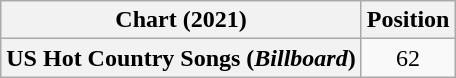<table class="wikitable plainrowheaders" style="text-align:center">
<tr>
<th>Chart (2021)</th>
<th>Position</th>
</tr>
<tr>
<th scope="row">US Hot Country Songs (<em>Billboard</em>)</th>
<td>62</td>
</tr>
</table>
